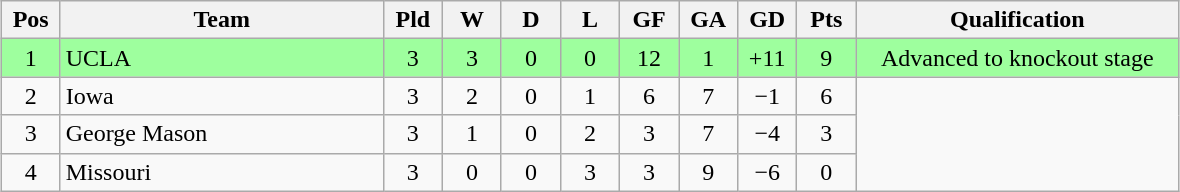<table class="wikitable" style="text-align:center; margin: 1em auto">
<tr>
<th style="width:2em">Pos</th>
<th style="width:13em">Team</th>
<th style="width:2em">Pld</th>
<th style="width:2em">W</th>
<th style="width:2em">D</th>
<th style="width:2em">L</th>
<th style="width:2em">GF</th>
<th style="width:2em">GA</th>
<th style="width:2em">GD</th>
<th style="width:2em">Pts</th>
<th style="width:13em">Qualification</th>
</tr>
<tr bgcolor="#9eff9e">
<td>1</td>
<td style="text-align:left">UCLA</td>
<td>3</td>
<td>3</td>
<td>0</td>
<td>0</td>
<td>12</td>
<td>1</td>
<td>+11</td>
<td>9</td>
<td>Advanced to knockout stage</td>
</tr>
<tr>
<td>2</td>
<td style="text-align:left">Iowa</td>
<td>3</td>
<td>2</td>
<td>0</td>
<td>1</td>
<td>6</td>
<td>7</td>
<td>−1</td>
<td>6</td>
</tr>
<tr>
<td>3</td>
<td style="text-align:left">George Mason</td>
<td>3</td>
<td>1</td>
<td>0</td>
<td>2</td>
<td>3</td>
<td>7</td>
<td>−4</td>
<td>3</td>
</tr>
<tr>
<td>4</td>
<td style="text-align:left">Missouri</td>
<td>3</td>
<td>0</td>
<td>0</td>
<td>3</td>
<td>3</td>
<td>9</td>
<td>−6</td>
<td>0</td>
</tr>
</table>
